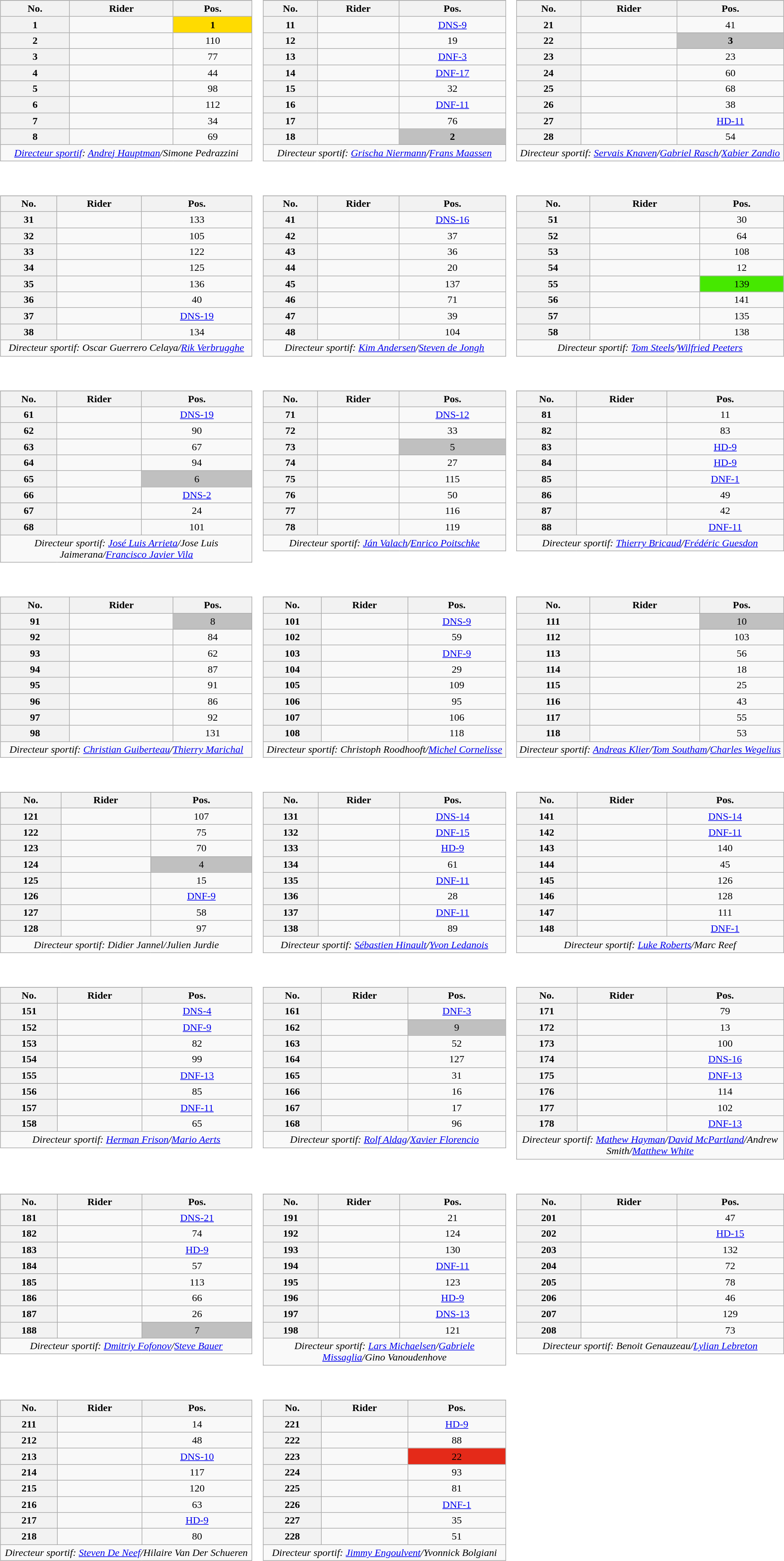<table>
<tr valign="top">
<td style="width:33%;"><br><table class="wikitable plainrowheaders" style="text-align:center; width:97%">
<tr>
</tr>
<tr style="text-align:center;">
<th scope="col">No.</th>
<th scope="col">Rider</th>
<th scope="col">Pos.</th>
</tr>
<tr>
<th scope="row" style="text-align:center;">1</th>
<td style="text-align:left;"> </td>
<td style="text-align:center; background:#FFDB00;"><strong>1</strong></td>
</tr>
<tr>
<th scope="row" style="text-align:center;">2</th>
<td style="text-align:left;"></td>
<td>110</td>
</tr>
<tr>
<th scope="row" style="text-align:center;">3</th>
<td style="text-align:left;"></td>
<td>77</td>
</tr>
<tr>
<th scope="row" style="text-align:center;">4</th>
<td style="text-align:left;"></td>
<td>44</td>
</tr>
<tr>
<th scope="row" style="text-align:center;">5</th>
<td style="text-align:left;"></td>
<td>98</td>
</tr>
<tr>
<th scope="row" style="text-align:center;">6</th>
<td style="text-align:left;"></td>
<td>112</td>
</tr>
<tr>
<th scope="row" style="text-align:center;">7</th>
<td style="text-align:left;"></td>
<td>34</td>
</tr>
<tr>
<th scope="row" style="text-align:center;">8</th>
<td style="text-align:left;"></td>
<td>69</td>
</tr>
<tr align=center>
<td colspan="3"><em><a href='#'>Directeur sportif</a>: <a href='#'>Andrej Hauptman</a>/Simone Pedrazzini</em></td>
</tr>
</table>
</td>
<td><br><table class="wikitable plainrowheaders" style="text-align:center; width:97%">
<tr>
</tr>
<tr style="text-align:center;">
<th scope="col">No.</th>
<th scope="col">Rider</th>
<th scope="col">Pos.</th>
</tr>
<tr>
<th scope="row" style="text-align:center;">11</th>
<td style="text-align:left;"></td>
<td><a href='#'>DNS-9</a></td>
</tr>
<tr>
<th scope="row" style="text-align:center;">12</th>
<td style="text-align:left;"></td>
<td>19</td>
</tr>
<tr>
<th scope="row" style="text-align:center;">13</th>
<td style="text-align:left;"></td>
<td><a href='#'>DNF-3</a></td>
</tr>
<tr>
<th scope="row" style="text-align:center;">14</th>
<td style="text-align:left;"></td>
<td><a href='#'>DNF-17</a></td>
</tr>
<tr>
<th scope="row" style="text-align:center;">15</th>
<td style="text-align:left;"></td>
<td>32</td>
</tr>
<tr>
<th scope="row" style="text-align:center;">16</th>
<td style="text-align:left;"></td>
<td><a href='#'>DNF-11</a></td>
</tr>
<tr>
<th scope="row" style="text-align:center;">17</th>
<td style="text-align:left;"></td>
<td>76</td>
</tr>
<tr>
<th scope="row" style="text-align:center;">18</th>
<td style="text-align:left;"></td>
<td style="text-align:center; background:silver;"><strong>2</strong></td>
</tr>
<tr align=center>
<td colspan="3"><em>Directeur sportif: <a href='#'>Grischa Niermann</a>/<a href='#'>Frans Maassen</a></em></td>
</tr>
</table>
</td>
<td><br><table class="wikitable plainrowheaders" style="text-align:center; width:97%">
<tr>
</tr>
<tr style="text-align:center;">
<th scope="col">No.</th>
<th scope="col">Rider</th>
<th scope="col">Pos.</th>
</tr>
<tr>
<th scope="row" style="text-align:center;">21</th>
<td style="text-align:left;"></td>
<td>41</td>
</tr>
<tr>
<th scope="row" style="text-align:center;">22</th>
<td style="text-align:left;"></td>
<td style="text-align:center; background:silver;"><strong>3</strong></td>
</tr>
<tr>
<th scope="row" style="text-align:center;">23</th>
<td style="text-align:left;"></td>
<td>23</td>
</tr>
<tr>
<th scope="row" style="text-align:center;">24</th>
<td style="text-align:left;"></td>
<td>60</td>
</tr>
<tr>
<th scope="row" style="text-align:center;">25</th>
<td style="text-align:left;"></td>
<td>68</td>
</tr>
<tr>
<th scope="row" style="text-align:center;">26</th>
<td style="text-align:left;"></td>
<td>38</td>
</tr>
<tr>
<th scope="row" style="text-align:center;">27</th>
<td style="text-align:left;"></td>
<td><a href='#'>HD-11</a></td>
</tr>
<tr>
<th scope="row" style="text-align:center;">28</th>
<td style="text-align:left;"></td>
<td>54</td>
</tr>
<tr align=center>
<td colspan="3"><em>Directeur sportif: <a href='#'>Servais Knaven</a>/<a href='#'>Gabriel Rasch</a>/<a href='#'>Xabier Zandio</a></em></td>
</tr>
</table>
</td>
<td></td>
</tr>
<tr valign="top">
<td style="width:33%;"><br><table class="wikitable plainrowheaders" style="text-align:center; width:97%">
<tr>
</tr>
<tr style="text-align:center;">
<th scope="col">No.</th>
<th scope="col">Rider</th>
<th scope="col">Pos.</th>
</tr>
<tr>
<th scope="row" style="text-align:center;">31</th>
<td style="text-align:left;"></td>
<td>133</td>
</tr>
<tr>
<th scope="row" style="text-align:center;">32</th>
<td style="text-align:left;"></td>
<td>105</td>
</tr>
<tr>
<th scope="row" style="text-align:center;">33</th>
<td style="text-align:left;"></td>
<td>122</td>
</tr>
<tr>
<th scope="row" style="text-align:center;">34</th>
<td style="text-align:left;"></td>
<td>125</td>
</tr>
<tr>
<th scope="row" style="text-align:center;">35</th>
<td style="text-align:left;"></td>
<td>136</td>
</tr>
<tr>
<th scope="row" style="text-align:center;">36</th>
<td style="text-align:left;"></td>
<td>40</td>
</tr>
<tr>
<th scope="row" style="text-align:center;">37</th>
<td style="text-align:left;"></td>
<td><a href='#'>DNS-19</a></td>
</tr>
<tr>
<th scope="row" style="text-align:center;">38</th>
<td style="text-align:left;"></td>
<td>134</td>
</tr>
<tr align=center>
<td colspan="3"><em>Directeur sportif: Oscar Guerrero Celaya/<a href='#'>Rik Verbrugghe</a></em></td>
</tr>
</table>
</td>
<td><br><table class="wikitable plainrowheaders" style="text-align:center; width:97%">
<tr>
</tr>
<tr style="text-align:center;">
<th scope="col">No.</th>
<th scope="col">Rider</th>
<th scope="col">Pos.</th>
</tr>
<tr>
<th scope="row" style="text-align:center;">41</th>
<td style="text-align:left;"></td>
<td><a href='#'>DNS-16</a></td>
</tr>
<tr>
<th scope="row" style="text-align:center;">42</th>
<td style="text-align:left;"></td>
<td>37</td>
</tr>
<tr>
<th scope="row" style="text-align:center;">43</th>
<td style="text-align:left;"></td>
<td>36</td>
</tr>
<tr>
<th scope="row" style="text-align:center;">44</th>
<td style="text-align:left;"></td>
<td>20</td>
</tr>
<tr>
<th scope="row" style="text-align:center;">45</th>
<td style="text-align:left;"></td>
<td>137</td>
</tr>
<tr>
<th scope="row" style="text-align:center;">46</th>
<td style="text-align:left;"></td>
<td>71</td>
</tr>
<tr>
<th scope="row" style="text-align:center;">47</th>
<td style="text-align:left;"></td>
<td>39</td>
</tr>
<tr>
<th scope="row" style="text-align:center;">48</th>
<td style="text-align:left;"></td>
<td>104</td>
</tr>
<tr align=center>
<td colspan="3"><em>Directeur sportif: <a href='#'>Kim Andersen</a>/<a href='#'>Steven de Jongh</a></em></td>
</tr>
</table>
</td>
<td><br><table class="wikitable plainrowheaders" style="text-align:center; width:97%">
<tr>
</tr>
<tr style="text-align:center;">
<th scope="col">No.</th>
<th scope="col">Rider</th>
<th scope="col">Pos.</th>
</tr>
<tr>
<th scope="row" style="text-align:center;">51</th>
<td style="text-align:left;"></td>
<td>30</td>
</tr>
<tr>
<th scope="row" style="text-align:center;">52</th>
<td style="text-align:left;"></td>
<td>64</td>
</tr>
<tr>
<th scope="row" style="text-align:center;">53</th>
<td style="text-align:left;"></td>
<td>108</td>
</tr>
<tr>
<th scope="row" style="text-align:center;">54</th>
<td style="text-align:left;"></td>
<td>12</td>
</tr>
<tr>
<th scope="row" style="text-align:center;">55</th>
<td style="text-align:left;"> </td>
<td style="text-align:center; background:#46E800;">139</td>
</tr>
<tr>
<th scope="row" style="text-align:center;">56</th>
<td style="text-align:left;"></td>
<td>141</td>
</tr>
<tr>
<th scope="row" style="text-align:center;">57</th>
<td style="text-align:left;"></td>
<td>135</td>
</tr>
<tr>
<th scope="row" style="text-align:center;">58</th>
<td style="text-align:left;"></td>
<td>138</td>
</tr>
<tr align=center>
<td colspan="3"><em>Directeur sportif: <a href='#'>Tom Steels</a>/<a href='#'>Wilfried Peeters</a></em></td>
</tr>
</table>
</td>
<td></td>
</tr>
<tr valign="top">
<td style="width:33%;"><br><table class="wikitable plainrowheaders" style="text-align:center; width:97%">
<tr>
</tr>
<tr style="text-align:center;">
<th scope="col">No.</th>
<th scope="col">Rider</th>
<th scope="col">Pos.</th>
</tr>
<tr>
<th scope="row" style="text-align:center;">61</th>
<td style="text-align:left;"></td>
<td><a href='#'>DNS-19</a></td>
</tr>
<tr>
<th scope="row" style="text-align:center;">62</th>
<td style="text-align:left;"></td>
<td>90</td>
</tr>
<tr>
<th scope="row" style="text-align:center;">63</th>
<td style="text-align:left;"></td>
<td>67</td>
</tr>
<tr>
<th scope="row" style="text-align:center;">64</th>
<td style="text-align:left;"></td>
<td>94</td>
</tr>
<tr>
<th scope="row" style="text-align:center;">65</th>
<td style="text-align:left;"></td>
<td style="text-align:center; background:silver;">6</td>
</tr>
<tr>
<th scope="row" style="text-align:center;">66</th>
<td style="text-align:left;"></td>
<td><a href='#'>DNS-2</a></td>
</tr>
<tr>
<th scope="row" style="text-align:center;">67</th>
<td style="text-align:left;"></td>
<td>24</td>
</tr>
<tr>
<th scope="row" style="text-align:center;">68</th>
<td style="text-align:left;"></td>
<td>101</td>
</tr>
<tr align=center>
<td colspan="3"><em>Directeur sportif: <a href='#'>José Luis Arrieta</a>/Jose Luis Jaimerana/<a href='#'>Francisco Javier Vila</a></em></td>
</tr>
</table>
</td>
<td><br><table class="wikitable plainrowheaders" style="text-align:center; width:97%">
<tr>
</tr>
<tr style="text-align:center;">
<th scope="col">No.</th>
<th scope="col">Rider</th>
<th scope="col">Pos.</th>
</tr>
<tr>
<th scope="row" style="text-align:center;">71</th>
<td style="text-align:left;"></td>
<td><a href='#'>DNS-12</a></td>
</tr>
<tr>
<th scope="row" style="text-align:center;">72</th>
<td style="text-align:left;"></td>
<td>33</td>
</tr>
<tr>
<th scope="row" style="text-align:center;">73</th>
<td style="text-align:left;"></td>
<td style="text-align:center; background:silver;">5</td>
</tr>
<tr>
<th scope="row" style="text-align:center;">74</th>
<td style="text-align:left;"></td>
<td>27</td>
</tr>
<tr>
<th scope="row" style="text-align:center;">75</th>
<td style="text-align:left;"></td>
<td>115</td>
</tr>
<tr>
<th scope="row" style="text-align:center;">76</th>
<td style="text-align:left;"></td>
<td>50</td>
</tr>
<tr>
<th scope="row" style="text-align:center;">77</th>
<td style="text-align:left;"></td>
<td>116</td>
</tr>
<tr>
<th scope="row" style="text-align:center;">78</th>
<td style="text-align:left;"></td>
<td>119</td>
</tr>
<tr align=center>
<td colspan="3"><em>Directeur sportif: <a href='#'>Ján Valach</a>/<a href='#'>Enrico Poitschke</a></em></td>
</tr>
</table>
</td>
<td><br><table class="wikitable plainrowheaders" style="text-align:center; width:97%">
<tr>
</tr>
<tr style="text-align:center;">
<th scope="col">No.</th>
<th scope="col">Rider</th>
<th scope="col">Pos.</th>
</tr>
<tr>
<th scope="row" style="text-align:center;">81</th>
<td style="text-align:left;"></td>
<td>11</td>
</tr>
<tr>
<th scope="row" style="text-align:center;">82</th>
<td style="text-align:left;"></td>
<td>83</td>
</tr>
<tr>
<th scope="row" style="text-align:center;">83</th>
<td style="text-align:left;"></td>
<td><a href='#'>HD-9</a></td>
</tr>
<tr>
<th scope="row" style="text-align:center;">84</th>
<td style="text-align:left;"></td>
<td><a href='#'>HD-9</a></td>
</tr>
<tr>
<th scope="row" style="text-align:center;">85</th>
<td style="text-align:left;"></td>
<td><a href='#'>DNF-1</a></td>
</tr>
<tr>
<th scope="row" style="text-align:center;">86</th>
<td style="text-align:left;"></td>
<td>49</td>
</tr>
<tr>
<th scope="row" style="text-align:center;">87</th>
<td style="text-align:left;"></td>
<td>42</td>
</tr>
<tr>
<th scope="row" style="text-align:center;">88</th>
<td style="text-align:left;"></td>
<td><a href='#'>DNF-11</a></td>
</tr>
<tr align=center>
<td colspan="3"><em>Directeur sportif: <a href='#'>Thierry Bricaud</a>/<a href='#'>Frédéric Guesdon</a></em></td>
</tr>
</table>
</td>
<td></td>
</tr>
<tr valign="top">
<td style="width:33%;"><br><table class="wikitable plainrowheaders" style="text-align:center; width:97%".|->
<tr style="text-align:center;">
<th scope="col">No.</th>
<th scope="col">Rider</th>
<th scope="col">Pos.</th>
</tr>
<tr>
<th scope="row" style="text-align:center;">91</th>
<td style="text-align:left;"></td>
<td style="text-align:center; background:silver;">8</td>
</tr>
<tr>
<th scope="row" style="text-align:center;">92</th>
<td style="text-align:left;"></td>
<td>84</td>
</tr>
<tr>
<th scope="row" style="text-align:center;">93</th>
<td style="text-align:left;"></td>
<td>62</td>
</tr>
<tr>
<th scope="row" style="text-align:center;">94</th>
<td style="text-align:left;"></td>
<td>87</td>
</tr>
<tr>
<th scope="row" style="text-align:center;">95</th>
<td style="text-align:left;"></td>
<td>91</td>
</tr>
<tr>
<th scope="row" style="text-align:center;">96</th>
<td style="text-align:left;"></td>
<td>86</td>
</tr>
<tr>
<th scope="row" style="text-align:center;">97</th>
<td style="text-align:left;"></td>
<td>92</td>
</tr>
<tr>
<th scope="row" style="text-align:center;">98</th>
<td style="text-align:left;"></td>
<td>131</td>
</tr>
<tr align=center>
<td colspan="3"><em>Directeur sportif: <a href='#'>Christian Guiberteau</a>/<a href='#'>Thierry Marichal</a></em></td>
</tr>
</table>
</td>
<td><br><table class="wikitable plainrowheaders" style="text-align:center; width:97%">
<tr>
</tr>
<tr style="text-align:center;">
<th scope="col">No.</th>
<th scope="col">Rider</th>
<th scope="col">Pos.</th>
</tr>
<tr>
<th scope="row" style="text-align:center;">101</th>
<td style="text-align:left;"></td>
<td><a href='#'>DNS-9</a></td>
</tr>
<tr>
<th scope="row" style="text-align:center;">102</th>
<td style="text-align:left;"></td>
<td>59</td>
</tr>
<tr>
<th scope="row" style="text-align:center;">103</th>
<td style="text-align:left;"></td>
<td><a href='#'>DNF-9</a></td>
</tr>
<tr>
<th scope="row" style="text-align:center;">104</th>
<td style="text-align:left;"></td>
<td>29</td>
</tr>
<tr>
<th scope="row" style="text-align:center;">105</th>
<td style="text-align:left;"></td>
<td>109</td>
</tr>
<tr>
<th scope="row" style="text-align:center;">106</th>
<td style="text-align:left;"></td>
<td>95</td>
</tr>
<tr>
<th scope="row" style="text-align:center;">107</th>
<td style="text-align:left;"></td>
<td>106</td>
</tr>
<tr>
<th scope="row" style="text-align:center;">108</th>
<td style="text-align:left;"></td>
<td>118</td>
</tr>
<tr align=center>
<td colspan="3"><em>Directeur sportif: Christoph Roodhooft/<a href='#'>Michel Cornelisse</a></em></td>
</tr>
</table>
</td>
<td><br><table class="wikitable plainrowheaders" style="text-align:center; width:97%">
<tr>
</tr>
<tr style="text-align:center;">
<th scope="col">No.</th>
<th scope="col">Rider</th>
<th scope="col">Pos.</th>
</tr>
<tr>
<th scope="row" style="text-align:center;">111</th>
<td style="text-align:left;"></td>
<td style="text-align:center; background:silver;">10</td>
</tr>
<tr>
<th scope="row" style="text-align:center;">112</th>
<td style="text-align:left;"></td>
<td>103</td>
</tr>
<tr>
<th scope="row" style="text-align:center;">113</th>
<td style="text-align:left;"></td>
<td>56</td>
</tr>
<tr>
<th scope="row" style="text-align:center;">114</th>
<td style="text-align:left;"></td>
<td>18</td>
</tr>
<tr>
<th scope="row" style="text-align:center;">115</th>
<td style="text-align:left;"></td>
<td>25</td>
</tr>
<tr>
<th scope="row" style="text-align:center;">116</th>
<td style="text-align:left;"></td>
<td>43</td>
</tr>
<tr>
<th scope="row" style="text-align:center;">117</th>
<td style="text-align:left;"></td>
<td>55</td>
</tr>
<tr>
<th scope="row" style="text-align:center;">118</th>
<td style="text-align:left;"></td>
<td>53</td>
</tr>
<tr align=center>
<td colspan="3"><em>Directeur sportif: <a href='#'>Andreas Klier</a>/<a href='#'>Tom Southam</a>/<a href='#'>Charles Wegelius</a></em></td>
</tr>
</table>
</td>
</tr>
<tr valign="top">
<td style="width:33%;"><br><table class="wikitable plainrowheaders" style="text-align:center; width:97%">
<tr>
</tr>
<tr style="text-align:center;">
<th scope="col">No.</th>
<th scope="col">Rider</th>
<th scope="col">Pos.</th>
</tr>
<tr>
<th scope="row" style="text-align:center;">121</th>
<td style="text-align:left;"></td>
<td>107</td>
</tr>
<tr>
<th scope="row" style="text-align:center;">122</th>
<td style="text-align:left;"></td>
<td>75</td>
</tr>
<tr>
<th scope="row" style="text-align:center;">123</th>
<td style="text-align:left;"></td>
<td>70</td>
</tr>
<tr>
<th scope="row" style="text-align:center;">124</th>
<td style="text-align:left;"></td>
<td style="text-align:center; background:silver;">4</td>
</tr>
<tr>
<th scope="row" style="text-align:center;">125</th>
<td style="text-align:left;"></td>
<td>15</td>
</tr>
<tr>
<th scope="row" style="text-align:center;">126</th>
<td style="text-align:left;"></td>
<td><a href='#'>DNF-9</a></td>
</tr>
<tr>
<th scope="row" style="text-align:center;">127</th>
<td style="text-align:left;"></td>
<td>58</td>
</tr>
<tr>
<th scope="row" style="text-align:center;">128</th>
<td style="text-align:left;"></td>
<td>97</td>
</tr>
<tr align=center>
<td colspan="3"><em>Directeur sportif: Didier Jannel/Julien Jurdie</em></td>
</tr>
</table>
</td>
<td><br><table class="wikitable plainrowheaders" style="text-align:center; width:97%">
<tr>
</tr>
<tr style="text-align:center;">
<th scope="col">No.</th>
<th scope="col">Rider</th>
<th scope="col">Pos.</th>
</tr>
<tr>
<th scope="row" style="text-align:center;">131</th>
<td style="text-align:left;"></td>
<td><a href='#'>DNS-14</a></td>
</tr>
<tr>
<th scope="row" style="text-align:center;">132</th>
<td style="text-align:left;"></td>
<td><a href='#'>DNF-15</a></td>
</tr>
<tr>
<th scope="row" style="text-align:center;">133</th>
<td style="text-align:left;"></td>
<td><a href='#'>HD-9</a></td>
</tr>
<tr>
<th scope="row" style="text-align:center;">134</th>
<td style="text-align:left;"></td>
<td>61</td>
</tr>
<tr>
<th scope="row" style="text-align:center;">135</th>
<td style="text-align:left;"></td>
<td><a href='#'>DNF-11</a></td>
</tr>
<tr>
<th scope="row" style="text-align:center;">136</th>
<td style="text-align:left;"></td>
<td>28</td>
</tr>
<tr>
<th scope="row" style="text-align:center;">137</th>
<td style="text-align:left;"></td>
<td><a href='#'>DNF-11</a></td>
</tr>
<tr>
<th scope="row" style="text-align:center;">138</th>
<td style="text-align:left;"></td>
<td>89</td>
</tr>
<tr align=center>
<td colspan="3"><em>Directeur sportif: <a href='#'>Sébastien Hinault</a>/<a href='#'>Yvon Ledanois</a></em></td>
</tr>
</table>
</td>
<td><br><table class="wikitable plainrowheaders" style="text-align:center; width:97%">
<tr>
</tr>
<tr style="text-align:center;">
<th scope="col">No.</th>
<th scope="col">Rider</th>
<th scope="col">Pos.</th>
</tr>
<tr>
<th scope="row" style="text-align:center;">141</th>
<td style="text-align:left;"></td>
<td><a href='#'>DNS-14</a></td>
</tr>
<tr>
<th scope="row" style="text-align:center;">142</th>
<td style="text-align:left;"></td>
<td><a href='#'>DNF-11</a></td>
</tr>
<tr>
<th scope="row" style="text-align:center;">143</th>
<td style="text-align:left;"></td>
<td>140</td>
</tr>
<tr>
<th scope="row" style="text-align:center;">144</th>
<td style="text-align:left;"></td>
<td>45</td>
</tr>
<tr>
<th scope="row" style="text-align:center;">145</th>
<td style="text-align:left;"></td>
<td>126</td>
</tr>
<tr>
<th scope="row" style="text-align:center;">146</th>
<td style="text-align:left;"></td>
<td>128</td>
</tr>
<tr>
<th scope="row" style="text-align:center;">147</th>
<td style="text-align:left;"></td>
<td>111</td>
</tr>
<tr>
<th scope="row" style="text-align:center;">148</th>
<td style="text-align:left;"></td>
<td><a href='#'>DNF-1</a></td>
</tr>
<tr align=center>
<td colspan="3"><em>Directeur sportif: <a href='#'>Luke Roberts</a>/Marc Reef</em></td>
</tr>
</table>
</td>
<td></td>
</tr>
<tr valign="top">
<td style="width:33%;"><br><table class="wikitable plainrowheaders" style="text-align:center; width:97%">
<tr>
</tr>
<tr style="text-align:center;">
<th scope="col">No.</th>
<th scope="col">Rider</th>
<th scope="col">Pos.</th>
</tr>
<tr>
<th scope="row" style="text-align:center;">151</th>
<td style="text-align:left;"></td>
<td><a href='#'>DNS-4</a></td>
</tr>
<tr>
<th scope="row" style="text-align:center;">152</th>
<td style="text-align:left;"></td>
<td><a href='#'>DNF-9</a></td>
</tr>
<tr>
<th scope="row" style="text-align:center;">153</th>
<td style="text-align:left;"></td>
<td>82</td>
</tr>
<tr>
<th scope="row" style="text-align:center;">154</th>
<td style="text-align:left;"></td>
<td>99</td>
</tr>
<tr>
<th scope="row" style="text-align:center;">155</th>
<td style="text-align:left;"></td>
<td><a href='#'>DNF-13</a></td>
</tr>
<tr>
<th scope="row" style="text-align:center;">156</th>
<td style="text-align:left;"></td>
<td>85</td>
</tr>
<tr>
<th scope="row" style="text-align:center;">157</th>
<td style="text-align:left;"></td>
<td><a href='#'>DNF-11</a></td>
</tr>
<tr>
<th scope="row" style="text-align:center;">158</th>
<td style="text-align:left;"></td>
<td>65</td>
</tr>
<tr align=center>
<td colspan="3"><em>Directeur sportif: <a href='#'>Herman Frison</a>/<a href='#'>Mario Aerts</a></em></td>
</tr>
</table>
</td>
<td><br><table class="wikitable plainrowheaders" style="text-align:center; width:97%">
<tr>
</tr>
<tr style="text-align:center;">
<th scope="col">No.</th>
<th scope="col">Rider</th>
<th scope="col">Pos.</th>
</tr>
<tr>
<th scope="row" style="text-align:center;">161</th>
<td style="text-align:left;"></td>
<td><a href='#'>DNF-3</a></td>
</tr>
<tr>
<th scope="row" style="text-align:center;">162</th>
<td style="text-align:left;"></td>
<td style="text-align:center; background:silver;">9</td>
</tr>
<tr>
<th scope="row" style="text-align:center;">163</th>
<td style="text-align:left;"></td>
<td>52</td>
</tr>
<tr>
<th scope="row" style="text-align:center;">164</th>
<td style="text-align:left;"></td>
<td>127</td>
</tr>
<tr>
<th scope="row" style="text-align:center;">165</th>
<td style="text-align:left;"></td>
<td>31</td>
</tr>
<tr>
<th scope="row" style="text-align:center;">166</th>
<td style="text-align:left;"></td>
<td>16</td>
</tr>
<tr>
<th scope="row" style="text-align:center;">167</th>
<td style="text-align:left;"></td>
<td>17</td>
</tr>
<tr>
<th scope="row" style="text-align:center;">168</th>
<td style="text-align:left;"></td>
<td>96</td>
</tr>
<tr align=center>
<td colspan="3"><em>Directeur sportif: <a href='#'>Rolf Aldag</a>/<a href='#'>Xavier Florencio</a></em></td>
</tr>
</table>
</td>
<td><br><table class="wikitable plainrowheaders" style="text-align:center; width:97%">
<tr>
</tr>
<tr style="text-align:center;">
<th scope="col">No.</th>
<th scope="col">Rider</th>
<th scope="col">Pos.</th>
</tr>
<tr>
<th scope="row" style="text-align:center;">171</th>
<td style="text-align:left;"></td>
<td>79</td>
</tr>
<tr>
<th scope="row" style="text-align:center;">172</th>
<td style="text-align:left;"></td>
<td>13</td>
</tr>
<tr>
<th scope="row" style="text-align:center;">173</th>
<td style="text-align:left;"></td>
<td>100</td>
</tr>
<tr>
<th scope="row" style="text-align:center;">174</th>
<td style="text-align:left;"></td>
<td><a href='#'>DNS-16</a></td>
</tr>
<tr>
<th scope="row" style="text-align:center;">175</th>
<td style="text-align:left;"></td>
<td><a href='#'>DNF-13</a></td>
</tr>
<tr>
<th scope="row" style="text-align:center;">176</th>
<td style="text-align:left;"></td>
<td>114</td>
</tr>
<tr>
<th scope="row" style="text-align:center;">177</th>
<td style="text-align:left;"></td>
<td>102</td>
</tr>
<tr>
<th scope="row" style="text-align:center;">178</th>
<td style="text-align:left;"></td>
<td><a href='#'>DNF-13</a></td>
</tr>
<tr align=center>
<td colspan="3"><em>Directeur sportif: <a href='#'>Mathew Hayman</a>/<a href='#'>David McPartland</a>/Andrew Smith/<a href='#'>Matthew White</a></em></td>
</tr>
</table>
</td>
</tr>
<tr valign="top">
<td style="width:33%;"><br><table class="wikitable plainrowheaders" style="text-align:center; width:97%">
<tr>
</tr>
<tr style="text-align:center;">
<th scope="col">No.</th>
<th scope="col">Rider</th>
<th scope="col">Pos.</th>
</tr>
<tr>
<th scope="row" style="text-align:center;">181</th>
<td style="text-align:left;"></td>
<td><a href='#'>DNS-21</a></td>
</tr>
<tr>
<th scope="row" style="text-align:center;">182</th>
<td style="text-align:left;"></td>
<td>74</td>
</tr>
<tr>
<th scope="row" style="text-align:center;">183</th>
<td style="text-align:left;"></td>
<td><a href='#'>HD-9</a></td>
</tr>
<tr>
<th scope="row" style="text-align:center;">184</th>
<td style="text-align:left;"></td>
<td>57</td>
</tr>
<tr>
<th scope="row" style="text-align:center;">185</th>
<td style="text-align:left;"></td>
<td>113</td>
</tr>
<tr>
<th scope="row" style="text-align:center;">186</th>
<td style="text-align:left;"></td>
<td>66</td>
</tr>
<tr>
<th scope="row" style="text-align:center;">187</th>
<td style="text-align:left;"></td>
<td>26</td>
</tr>
<tr>
<th scope="row" style="text-align:center;">188</th>
<td style="text-align:left;"></td>
<td style="text-align:center; background:silver;">7</td>
</tr>
<tr align=center>
<td colspan="3"><em>Directeur sportif: <a href='#'>Dmitriy Fofonov</a>/<a href='#'>Steve Bauer</a></em></td>
</tr>
</table>
</td>
<td><br><table class="wikitable plainrowheaders" style="text-align:center; width:97%">
<tr>
</tr>
<tr style="text-align:center;">
<th scope="col">No.</th>
<th scope="col">Rider</th>
<th scope="col">Pos.</th>
</tr>
<tr>
<th scope="row" style="text-align:center;">191</th>
<td style="text-align:left;"></td>
<td>21</td>
</tr>
<tr>
<th scope="row" style="text-align:center;">192</th>
<td style="text-align:left;"></td>
<td>124</td>
</tr>
<tr>
<th scope="row" style="text-align:center;">193</th>
<td style="text-align:left;"></td>
<td>130</td>
</tr>
<tr>
<th scope="row" style="text-align:center;">194</th>
<td style="text-align:left;"></td>
<td><a href='#'>DNF-11</a></td>
</tr>
<tr>
<th scope="row" style="text-align:center;">195</th>
<td style="text-align:left;"></td>
<td>123</td>
</tr>
<tr>
<th scope="row" style="text-align:center;">196</th>
<td style="text-align:left;"></td>
<td><a href='#'>HD-9</a></td>
</tr>
<tr>
<th scope="row" style="text-align:center;">197</th>
<td style="text-align:left;"></td>
<td><a href='#'>DNS-13</a></td>
</tr>
<tr>
<th scope="row" style="text-align:center;">198</th>
<td style="text-align:left;"></td>
<td>121</td>
</tr>
<tr align=center>
<td colspan="3"><em>Directeur sportif: <a href='#'>Lars Michaelsen</a>/<a href='#'>Gabriele Missaglia</a>/Gino Vanoudenhove</em></td>
</tr>
</table>
</td>
<td><br><table class="wikitable plainrowheaders" style="text-align:center; width:97%">
<tr>
</tr>
<tr style="text-align:center;">
<th scope="col">No.</th>
<th scope="col">Rider</th>
<th scope="col">Pos.</th>
</tr>
<tr>
<th scope="row" style="text-align:center;">201</th>
<td style="text-align:left;"></td>
<td>47</td>
</tr>
<tr>
<th scope="row" style="text-align:center;">202</th>
<td style="text-align:left;"></td>
<td><a href='#'>HD-15</a></td>
</tr>
<tr>
<th scope="row" style="text-align:center;">203</th>
<td style="text-align:left;"></td>
<td>132</td>
</tr>
<tr>
<th scope="row" style="text-align:center;">204</th>
<td style="text-align:left;"></td>
<td>72</td>
</tr>
<tr>
<th scope="row" style="text-align:center;">205</th>
<td style="text-align:left;"></td>
<td>78</td>
</tr>
<tr>
<th scope="row" style="text-align:center;">206</th>
<td style="text-align:left;"></td>
<td>46</td>
</tr>
<tr>
<th scope="row" style="text-align:center;">207</th>
<td style="text-align:left;"></td>
<td>129</td>
</tr>
<tr>
<th scope="row" style="text-align:center;">208</th>
<td style="text-align:left;"></td>
<td>73</td>
</tr>
<tr align=center>
<td colspan="3"><em>Directeur sportif: Benoit Genauzeau/<a href='#'>Lylian Lebreton</a></em></td>
</tr>
</table>
</td>
<td></td>
</tr>
<tr valign="top">
<td style="width:33%;"><br><table class="wikitable plainrowheaders" style="text-align:center; width:97%">
<tr>
</tr>
<tr style="text-align:center;">
<th scope="col">No.</th>
<th scope="col">Rider</th>
<th scope="col">Pos.</th>
</tr>
<tr>
<th scope="row" style="text-align:center;">211</th>
<td style="text-align:left;"></td>
<td>14</td>
</tr>
<tr>
<th scope="row" style="text-align:center;">212</th>
<td style="text-align:left;"></td>
<td>48</td>
</tr>
<tr>
<th scope="row" style="text-align:center;">213</th>
<td style="text-align:left;"></td>
<td><a href='#'>DNS-10</a></td>
</tr>
<tr>
<th scope="row" style="text-align:center;">214</th>
<td style="text-align:left;"></td>
<td>117</td>
</tr>
<tr>
<th scope="row" style="text-align:center;">215</th>
<td style="text-align:left;"></td>
<td>120</td>
</tr>
<tr>
<th scope="row" style="text-align:center;">216</th>
<td style="text-align:left;"></td>
<td>63</td>
</tr>
<tr>
<th scope="row" style="text-align:center;">217</th>
<td style="text-align:left;"></td>
<td><a href='#'>HD-9</a></td>
</tr>
<tr>
<th scope="row" style="text-align:center;">218</th>
<td style="text-align:left;"></td>
<td>80</td>
</tr>
<tr align=center>
<td colspan="3"><em>Directeur sportif: <a href='#'>Steven De Neef</a>/Hilaire Van Der Schueren</em></td>
</tr>
</table>
</td>
<td><br><table class="wikitable plainrowheaders" style="text-align:center; width:97%">
<tr>
</tr>
<tr style="text-align:center;">
<th scope="col">No.</th>
<th scope="col">Rider</th>
<th scope="col">Pos.</th>
</tr>
<tr>
<th scope="row" style="text-align:center;">221</th>
<td style="text-align:left;"></td>
<td><a href='#'>HD-9</a></td>
</tr>
<tr>
<th scope="row" style="text-align:center;">222</th>
<td style="text-align:left;"></td>
<td>88</td>
</tr>
<tr>
<th scope="row" style="text-align:center;">223</th>
<td style="text-align:left;"> </td>
<td style="text-align:center; background:#E42A19;">22</td>
</tr>
<tr>
<th scope="row" style="text-align:center;">224</th>
<td style="text-align:left;"></td>
<td>93</td>
</tr>
<tr>
<th scope="row" style="text-align:center;">225</th>
<td style="text-align:left;"></td>
<td>81</td>
</tr>
<tr>
<th scope="row" style="text-align:center;">226</th>
<td style="text-align:left;"></td>
<td><a href='#'>DNF-1</a></td>
</tr>
<tr>
<th scope="row" style="text-align:center;">227</th>
<td style="text-align:left;"></td>
<td>35</td>
</tr>
<tr>
<th scope="row" style="text-align:center;">228</th>
<td style="text-align:left;"></td>
<td>51</td>
</tr>
<tr align=center>
<td colspan="3"><em>Directeur sportif: <a href='#'>Jimmy Engoulvent</a>/Yvonnick Bolgiani</em></td>
</tr>
</table>
</td>
</tr>
</table>
